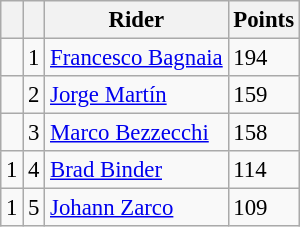<table class="wikitable" style="font-size: 95%;">
<tr>
<th></th>
<th></th>
<th>Rider</th>
<th>Points</th>
</tr>
<tr>
<td></td>
<td align=center>1</td>
<td> <a href='#'>Francesco Bagnaia</a></td>
<td align=left>194</td>
</tr>
<tr>
<td></td>
<td align=center>2</td>
<td> <a href='#'>Jorge Martín</a></td>
<td align=left>159</td>
</tr>
<tr>
<td></td>
<td align=center>3</td>
<td> <a href='#'>Marco Bezzecchi</a></td>
<td align=left>158</td>
</tr>
<tr>
<td> 1</td>
<td align=center>4</td>
<td> <a href='#'>Brad Binder</a></td>
<td align=left>114</td>
</tr>
<tr>
<td> 1</td>
<td align=center>5</td>
<td> <a href='#'>Johann Zarco</a></td>
<td align=left>109</td>
</tr>
</table>
